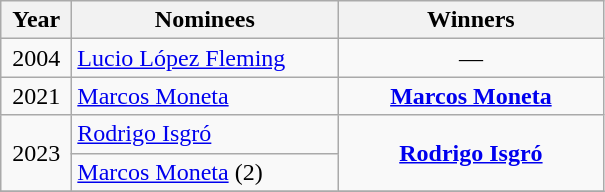<table class="wikitable">
<tr>
<th width=40>Year</th>
<th width=170>Nominees</th>
<th width=170>Winners</th>
</tr>
<tr>
<td align=center>2004</td>
<td><a href='#'>Lucio López Fleming</a></td>
<td align=center>—</td>
</tr>
<tr>
<td align=center>2021</td>
<td><a href='#'>Marcos Moneta</a></td>
<td align=center><strong><a href='#'>Marcos Moneta</a></strong></td>
</tr>
<tr>
<td align=center rowspan=2>2023</td>
<td><a href='#'>Rodrigo Isgró</a></td>
<td align=center rowspan=2><strong><a href='#'>Rodrigo Isgró</a></strong></td>
</tr>
<tr>
<td><a href='#'>Marcos Moneta</a> (2)</td>
</tr>
<tr>
</tr>
</table>
